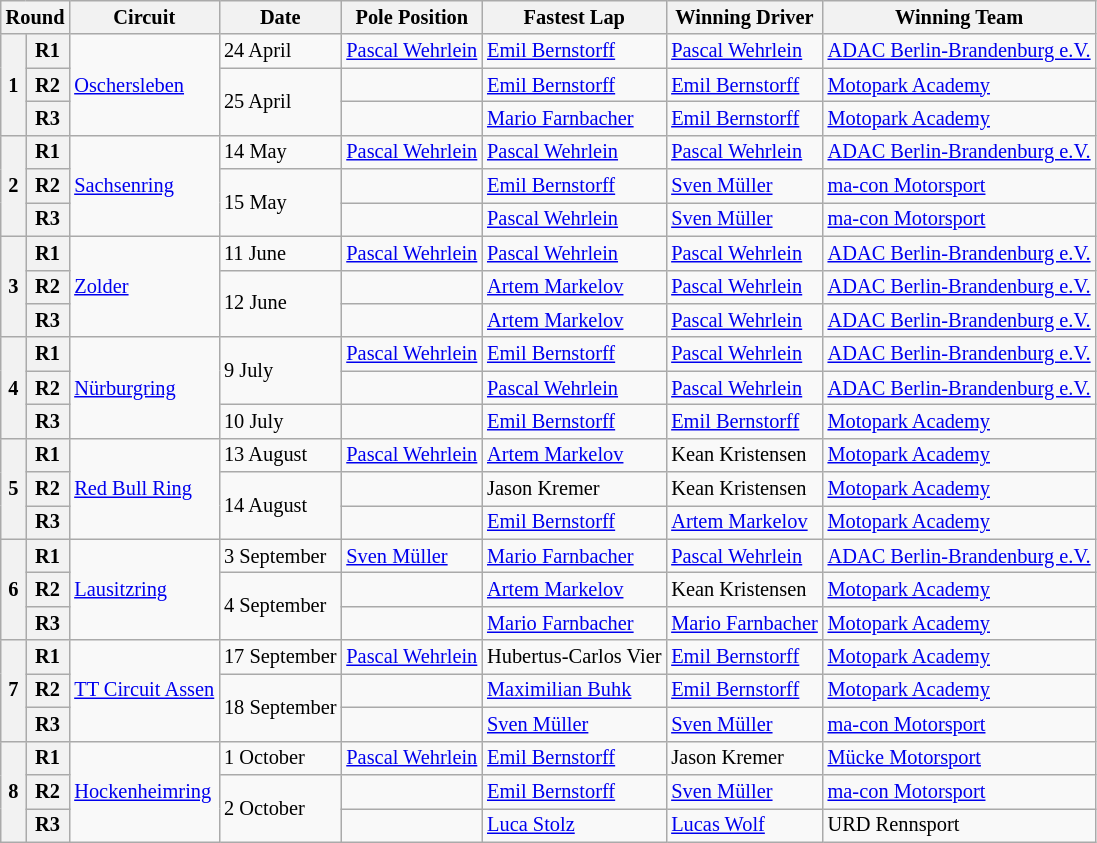<table class="wikitable" style="font-size: 85%">
<tr>
<th colspan=2>Round</th>
<th>Circuit</th>
<th>Date</th>
<th>Pole Position</th>
<th>Fastest Lap</th>
<th>Winning Driver</th>
<th>Winning Team</th>
</tr>
<tr>
<th rowspan=3>1</th>
<th>R1</th>
<td rowspan=3> <a href='#'>Oschersleben</a></td>
<td>24 April</td>
<td nowrap> <a href='#'>Pascal Wehrlein</a></td>
<td nowrap> <a href='#'>Emil Bernstorff</a></td>
<td nowrap> <a href='#'>Pascal Wehrlein</a></td>
<td nowrap> <a href='#'>ADAC Berlin-Brandenburg e.V.</a></td>
</tr>
<tr>
<th>R2</th>
<td rowspan=2>25 April</td>
<td></td>
<td> <a href='#'>Emil Bernstorff</a></td>
<td> <a href='#'>Emil Bernstorff</a></td>
<td> <a href='#'>Motopark Academy</a></td>
</tr>
<tr>
<th>R3</th>
<td></td>
<td> <a href='#'>Mario Farnbacher</a></td>
<td> <a href='#'>Emil Bernstorff</a></td>
<td> <a href='#'>Motopark Academy</a></td>
</tr>
<tr>
<th rowspan=3>2</th>
<th>R1</th>
<td rowspan=3> <a href='#'>Sachsenring</a></td>
<td>14 May</td>
<td> <a href='#'>Pascal Wehrlein</a></td>
<td> <a href='#'>Pascal Wehrlein</a></td>
<td> <a href='#'>Pascal Wehrlein</a></td>
<td> <a href='#'>ADAC Berlin-Brandenburg e.V.</a></td>
</tr>
<tr>
<th>R2</th>
<td rowspan=2>15 May</td>
<td></td>
<td> <a href='#'>Emil Bernstorff</a></td>
<td> <a href='#'>Sven Müller</a></td>
<td> <a href='#'>ma-con Motorsport</a></td>
</tr>
<tr>
<th>R3</th>
<td></td>
<td> <a href='#'>Pascal Wehrlein</a></td>
<td> <a href='#'>Sven Müller</a></td>
<td> <a href='#'>ma-con Motorsport</a></td>
</tr>
<tr>
<th rowspan=3>3</th>
<th>R1</th>
<td rowspan=3> <a href='#'>Zolder</a></td>
<td>11 June</td>
<td> <a href='#'>Pascal Wehrlein</a></td>
<td> <a href='#'>Pascal Wehrlein</a></td>
<td> <a href='#'>Pascal Wehrlein</a></td>
<td> <a href='#'>ADAC Berlin-Brandenburg e.V.</a></td>
</tr>
<tr>
<th>R2</th>
<td rowspan=2>12 June</td>
<td></td>
<td> <a href='#'>Artem Markelov</a></td>
<td> <a href='#'>Pascal Wehrlein</a></td>
<td> <a href='#'>ADAC Berlin-Brandenburg e.V.</a></td>
</tr>
<tr>
<th>R3</th>
<td></td>
<td> <a href='#'>Artem Markelov</a></td>
<td> <a href='#'>Pascal Wehrlein</a></td>
<td> <a href='#'>ADAC Berlin-Brandenburg e.V.</a></td>
</tr>
<tr>
<th rowspan=3>4</th>
<th>R1</th>
<td rowspan=3> <a href='#'>Nürburgring</a></td>
<td rowspan=2>9 July</td>
<td> <a href='#'>Pascal Wehrlein</a></td>
<td> <a href='#'>Emil Bernstorff</a></td>
<td> <a href='#'>Pascal Wehrlein</a></td>
<td> <a href='#'>ADAC Berlin-Brandenburg e.V.</a></td>
</tr>
<tr>
<th>R2</th>
<td></td>
<td> <a href='#'>Pascal Wehrlein</a></td>
<td> <a href='#'>Pascal Wehrlein</a></td>
<td> <a href='#'>ADAC Berlin-Brandenburg e.V.</a></td>
</tr>
<tr>
<th>R3</th>
<td>10 July</td>
<td></td>
<td> <a href='#'>Emil Bernstorff</a></td>
<td> <a href='#'>Emil Bernstorff</a></td>
<td> <a href='#'>Motopark Academy</a></td>
</tr>
<tr>
<th rowspan=3>5</th>
<th>R1</th>
<td rowspan=3> <a href='#'>Red Bull Ring</a></td>
<td>13 August</td>
<td> <a href='#'>Pascal Wehrlein</a></td>
<td> <a href='#'>Artem Markelov</a></td>
<td> Kean Kristensen</td>
<td> <a href='#'>Motopark Academy</a></td>
</tr>
<tr>
<th>R2</th>
<td rowspan=2>14 August</td>
<td></td>
<td> Jason Kremer</td>
<td> Kean Kristensen</td>
<td> <a href='#'>Motopark Academy</a></td>
</tr>
<tr>
<th>R3</th>
<td></td>
<td> <a href='#'>Emil Bernstorff</a></td>
<td> <a href='#'>Artem Markelov</a></td>
<td> <a href='#'>Motopark Academy</a></td>
</tr>
<tr>
<th rowspan=3>6</th>
<th>R1</th>
<td rowspan=3> <a href='#'>Lausitzring</a></td>
<td>3 September</td>
<td> <a href='#'>Sven Müller</a></td>
<td> <a href='#'>Mario Farnbacher</a></td>
<td> <a href='#'>Pascal Wehrlein</a></td>
<td> <a href='#'>ADAC Berlin-Brandenburg e.V.</a></td>
</tr>
<tr>
<th>R2</th>
<td rowspan=2>4 September</td>
<td></td>
<td> <a href='#'>Artem Markelov</a></td>
<td> Kean Kristensen</td>
<td> <a href='#'>Motopark Academy</a></td>
</tr>
<tr>
<th>R3</th>
<td></td>
<td> <a href='#'>Mario Farnbacher</a></td>
<td nowrap> <a href='#'>Mario Farnbacher</a></td>
<td> <a href='#'>Motopark Academy</a></td>
</tr>
<tr>
<th rowspan=3>7</th>
<th>R1</th>
<td rowspan=3 nowrap> <a href='#'>TT Circuit Assen</a></td>
<td nowrap>17 September</td>
<td> <a href='#'>Pascal Wehrlein</a></td>
<td nowrap> Hubertus-Carlos Vier</td>
<td> <a href='#'>Emil Bernstorff</a></td>
<td> <a href='#'>Motopark Academy</a></td>
</tr>
<tr>
<th>R2</th>
<td rowspan=2>18 September</td>
<td></td>
<td> <a href='#'>Maximilian Buhk</a></td>
<td> <a href='#'>Emil Bernstorff</a></td>
<td> <a href='#'>Motopark Academy</a></td>
</tr>
<tr>
<th>R3</th>
<td></td>
<td> <a href='#'>Sven Müller</a></td>
<td> <a href='#'>Sven Müller</a></td>
<td> <a href='#'>ma-con Motorsport</a></td>
</tr>
<tr>
<th rowspan=3>8</th>
<th>R1</th>
<td rowspan=3> <a href='#'>Hockenheimring</a></td>
<td>1 October</td>
<td> <a href='#'>Pascal Wehrlein</a></td>
<td> <a href='#'>Emil Bernstorff</a></td>
<td> Jason Kremer</td>
<td> <a href='#'>Mücke Motorsport</a></td>
</tr>
<tr>
<th>R2</th>
<td rowspan=2>2 October</td>
<td></td>
<td> <a href='#'>Emil Bernstorff</a></td>
<td> <a href='#'>Sven Müller</a></td>
<td> <a href='#'>ma-con Motorsport</a></td>
</tr>
<tr>
<th>R3</th>
<td></td>
<td> <a href='#'>Luca Stolz</a></td>
<td> <a href='#'>Lucas Wolf</a></td>
<td> URD Rennsport</td>
</tr>
</table>
